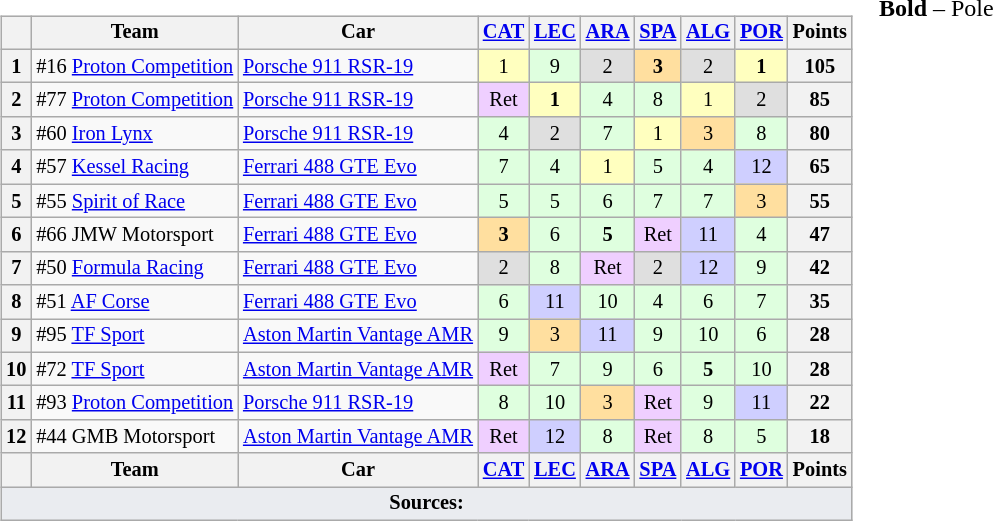<table>
<tr>
<td valign="top"><br><table class="wikitable" style="font-size:85%; text-align:center;">
<tr>
<th></th>
<th>Team</th>
<th>Car</th>
<th><a href='#'>CAT</a><br></th>
<th><a href='#'>LEC</a><br></th>
<th><a href='#'>ARA</a><br></th>
<th><a href='#'>SPA</a><br></th>
<th><a href='#'>ALG</a><br></th>
<th><a href='#'>POR</a><br></th>
<th>Points</th>
</tr>
<tr>
<th>1</th>
<td align="left"> #16 <a href='#'>Proton Competition</a></td>
<td align="left"><a href='#'>Porsche 911 RSR-19</a></td>
<td style="background:#FFFFBF;">1</td>
<td style="background:#DFFFDF;">9</td>
<td style="background:#DFDFDF;">2</td>
<td style="background:#FFDF9F;"><strong>3</strong></td>
<td style="background:#DFDFDF;">2</td>
<td style="background:#FFFFBF;"><strong>1</strong></td>
<th>105</th>
</tr>
<tr>
<th>2</th>
<td align="left"> #77 <a href='#'>Proton Competition</a></td>
<td align="left"><a href='#'>Porsche 911 RSR-19</a></td>
<td style="background:#EFCFFF;">Ret</td>
<td style="background:#FFFFBF;"><strong>1</strong></td>
<td style="background:#DFFFDF;">4</td>
<td style="background:#DFFFDF;">8</td>
<td style="background:#FFFFBF;">1</td>
<td style="background:#DFDFDF;">2</td>
<th>85</th>
</tr>
<tr>
<th>3</th>
<td align="left"> #60 <a href='#'>Iron Lynx</a></td>
<td align="left"><a href='#'>Porsche 911 RSR-19</a></td>
<td style="background:#DFFFDF;">4</td>
<td style="background:#DFDFDF;">2</td>
<td style="background:#DFFFDF;">7</td>
<td style="background:#FFFFBF;">1</td>
<td style="background:#FFDF9F;">3</td>
<td style="background:#DFFFDF;">8</td>
<th>80</th>
</tr>
<tr>
<th>4</th>
<td align="left"> #57 <a href='#'>Kessel Racing</a></td>
<td align="left"><a href='#'>Ferrari 488 GTE Evo</a></td>
<td style="background:#DFFFDF;">7</td>
<td style="background:#DFFFDF;">4</td>
<td style="background:#FFFFBF;">1</td>
<td style="background:#DFFFDF;">5</td>
<td style="background:#DFFFDF;">4</td>
<td style="background:#CFCFFF;">12</td>
<th>65</th>
</tr>
<tr>
<th>5</th>
<td align="left"> #55 <a href='#'>Spirit of Race</a></td>
<td align="left"><a href='#'>Ferrari 488 GTE Evo</a></td>
<td style="background:#DFFFDF;">5</td>
<td style="background:#DFFFDF;">5</td>
<td style="background:#DFFFDF;">6</td>
<td style="background:#DFFFDF;">7</td>
<td style="background:#DFFFDF;">7</td>
<td style="background:#FFDF9F;">3</td>
<th>55</th>
</tr>
<tr>
<th>6</th>
<td align="left"> #66 JMW Motorsport</td>
<td align="left"><a href='#'>Ferrari 488 GTE Evo</a></td>
<td style="background:#FFDF9F;"><strong>3</strong></td>
<td style="background:#DFFFDF;">6</td>
<td style="background:#DFFFDF;"><strong>5</strong></td>
<td style="background:#EFCFFF;">Ret</td>
<td style="background:#CFCFFF;">11</td>
<td style="background:#DFFFDF;">4</td>
<th>47</th>
</tr>
<tr>
<th>7</th>
<td align="left"> #50 <a href='#'>Formula Racing</a></td>
<td align="left"><a href='#'>Ferrari 488 GTE Evo</a></td>
<td style="background:#DFDFDF;">2</td>
<td style="background:#DFFFDF;">8</td>
<td style="background:#EFCFFF;">Ret</td>
<td style="background:#DFDFDF;">2</td>
<td style="background:#CFCFFF;">12</td>
<td style="background:#DFFFDF;">9</td>
<th>42</th>
</tr>
<tr>
<th>8</th>
<td align="left"> #51 <a href='#'>AF Corse</a></td>
<td align="left"><a href='#'>Ferrari 488 GTE Evo</a></td>
<td style="background:#DFFFDF;">6</td>
<td style="background:#CFCFFF;">11</td>
<td style="background:#DFFFDF;">10</td>
<td style="background:#DFFFDF;">4</td>
<td style="background:#DFFFDF;">6</td>
<td style="background:#DFFFDF;">7</td>
<th>35</th>
</tr>
<tr>
<th>9</th>
<td align="left"> #95 <a href='#'>TF Sport</a></td>
<td align="left"><a href='#'>Aston Martin Vantage AMR</a></td>
<td style="background:#DFFFDF;">9</td>
<td style="background:#FFDF9F;">3</td>
<td style="background:#CFCFFF;">11</td>
<td style="background:#DFFFDF;">9</td>
<td style="background:#DFFFDF;">10</td>
<td style="background:#DFFFDF;">6</td>
<th>28</th>
</tr>
<tr>
<th>10</th>
<td align="left"> #72 <a href='#'>TF Sport</a></td>
<td align="left"><a href='#'>Aston Martin Vantage AMR</a></td>
<td style="background:#EFCFFF;">Ret</td>
<td style="background:#DFFFDF;">7</td>
<td style="background:#DFFFDF;">9</td>
<td style="background:#DFFFDF;">6</td>
<td style="background:#DFFFDF;"><strong>5</strong></td>
<td style="background:#DFFFDF;">10</td>
<th>28</th>
</tr>
<tr>
<th>11</th>
<td align="left"> #93 <a href='#'>Proton Competition</a></td>
<td align="left"><a href='#'>Porsche 911 RSR-19</a></td>
<td style="background:#DFFFDF;">8</td>
<td style="background:#DFFFDF;">10</td>
<td style="background:#FFDF9F;">3</td>
<td style="background:#EFCFFF;">Ret</td>
<td style="background:#DFFFDF;">9</td>
<td style="background:#CFCFFF;">11</td>
<th>22</th>
</tr>
<tr>
<th>12</th>
<td align="left"> #44 GMB Motorsport</td>
<td align="left"><a href='#'>Aston Martin Vantage AMR</a></td>
<td style="background:#EFCFFF;">Ret</td>
<td style="background:#CFCFFF;">12</td>
<td style="background:#DFFFDF;">8</td>
<td style="background:#EFCFFF;">Ret</td>
<td style="background:#DFFFDF;">8</td>
<td style="background:#DFFFDF;">5</td>
<th>18</th>
</tr>
<tr>
<th></th>
<th>Team</th>
<th>Car</th>
<th><a href='#'>CAT</a><br></th>
<th><a href='#'>LEC</a><br></th>
<th><a href='#'>ARA</a><br></th>
<th><a href='#'>SPA</a><br></th>
<th><a href='#'>ALG</a><br></th>
<th><a href='#'>POR</a><br></th>
<th>Points</th>
</tr>
<tr class="sortbottom">
<td colspan="10" style="background-color:#EAECF0;text-align:center"><strong>Sources:</strong></td>
</tr>
</table>
</td>
<td valign="top"><br><span><strong>Bold</strong> – Pole</span></td>
</tr>
</table>
